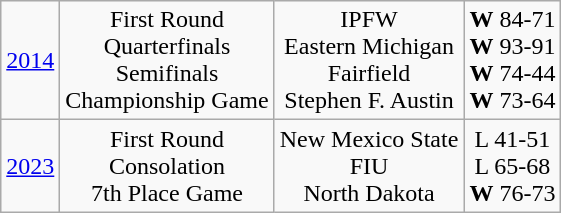<table class="wikitable">
<tr align="center">
<td><a href='#'>2014</a></td>
<td>First Round<br>Quarterfinals<br>Semifinals<br>Championship Game</td>
<td>IPFW<br>Eastern Michigan<br>Fairfield<br>Stephen F. Austin</td>
<td><strong>W</strong> 84-71<br><strong>W</strong> 93-91<br><strong>W</strong> 74-44<br><strong>W</strong> 73-64</td>
</tr>
<tr align="center">
<td><a href='#'>2023</a></td>
<td>First Round<br>Consolation<br>7th Place Game</td>
<td>New Mexico State<br>FIU<br>North Dakota</td>
<td>L 41-51<br>L 65-68<br><strong>W</strong> 76-73</td>
</tr>
</table>
